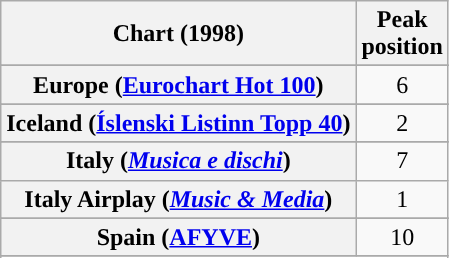<table class="wikitable sortable plainrowheaders" style="text-align:center">
<tr>
<th scope="col">Chart (1998)</th>
<th scope="col">Peak<br>position</th>
</tr>
<tr>
</tr>
<tr>
</tr>
<tr>
</tr>
<tr>
</tr>
<tr>
<th scope="row">Europe (<a href='#'>Eurochart Hot 100</a>)</th>
<td>6</td>
</tr>
<tr>
</tr>
<tr>
</tr>
<tr>
</tr>
<tr>
<th scope="row">Iceland (<a href='#'>Íslenski Listinn Topp 40</a>)</th>
<td>2</td>
</tr>
<tr>
</tr>
<tr>
<th scope="row">Italy (<em><a href='#'>Musica e dischi</a></em>)</th>
<td>7</td>
</tr>
<tr>
<th scope="row">Italy Airplay (<em><a href='#'>Music & Media</a></em>)</th>
<td>1</td>
</tr>
<tr>
</tr>
<tr>
</tr>
<tr>
</tr>
<tr>
</tr>
<tr>
<th scope="row">Spain (<a href='#'>AFYVE</a>)</th>
<td>10</td>
</tr>
<tr>
</tr>
<tr>
</tr>
<tr>
</tr>
<tr>
</tr>
</table>
